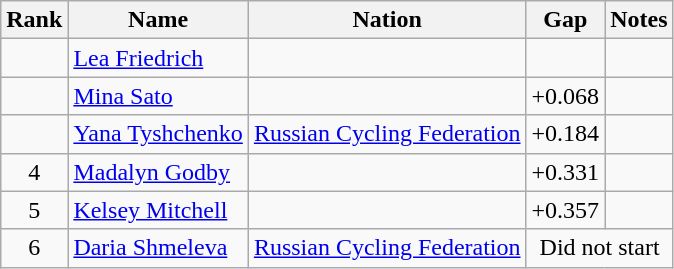<table class="wikitable sortable" style="text-align:center">
<tr>
<th>Rank</th>
<th>Name</th>
<th>Nation</th>
<th>Gap</th>
<th>Notes</th>
</tr>
<tr>
<td></td>
<td align=left><a href='#'>Lea Friedrich</a></td>
<td align=left></td>
<td></td>
<td></td>
</tr>
<tr>
<td></td>
<td align=left><a href='#'>Mina Sato</a></td>
<td align=left></td>
<td>+0.068</td>
<td></td>
</tr>
<tr>
<td></td>
<td align=left><a href='#'>Yana Tyshchenko</a></td>
<td align=left><a href='#'>Russian Cycling Federation</a></td>
<td>+0.184</td>
<td></td>
</tr>
<tr>
<td>4</td>
<td align=left><a href='#'>Madalyn Godby</a></td>
<td align=left></td>
<td>+0.331</td>
<td></td>
</tr>
<tr>
<td>5</td>
<td align=left><a href='#'>Kelsey Mitchell</a></td>
<td align=left></td>
<td>+0.357</td>
<td></td>
</tr>
<tr>
<td>6</td>
<td align=left><a href='#'>Daria Shmeleva</a></td>
<td align=left><a href='#'>Russian Cycling Federation</a></td>
<td colspan=2>Did not start</td>
</tr>
</table>
